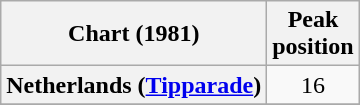<table class="wikitable sortable plainrowheaders" style="text-align:center">
<tr>
<th scope="col">Chart (1981)</th>
<th scope="col">Peak<br>position</th>
</tr>
<tr>
<th scope="row">Netherlands (<a href='#'>Tipparade</a>)</th>
<td>16</td>
</tr>
<tr>
</tr>
</table>
